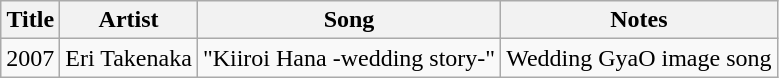<table class="wikitable">
<tr>
<th>Title</th>
<th>Artist</th>
<th>Song</th>
<th>Notes</th>
</tr>
<tr>
<td>2007</td>
<td>Eri Takenaka</td>
<td>"Kiiroi Hana -wedding story-"</td>
<td>Wedding GyaO image song</td>
</tr>
</table>
